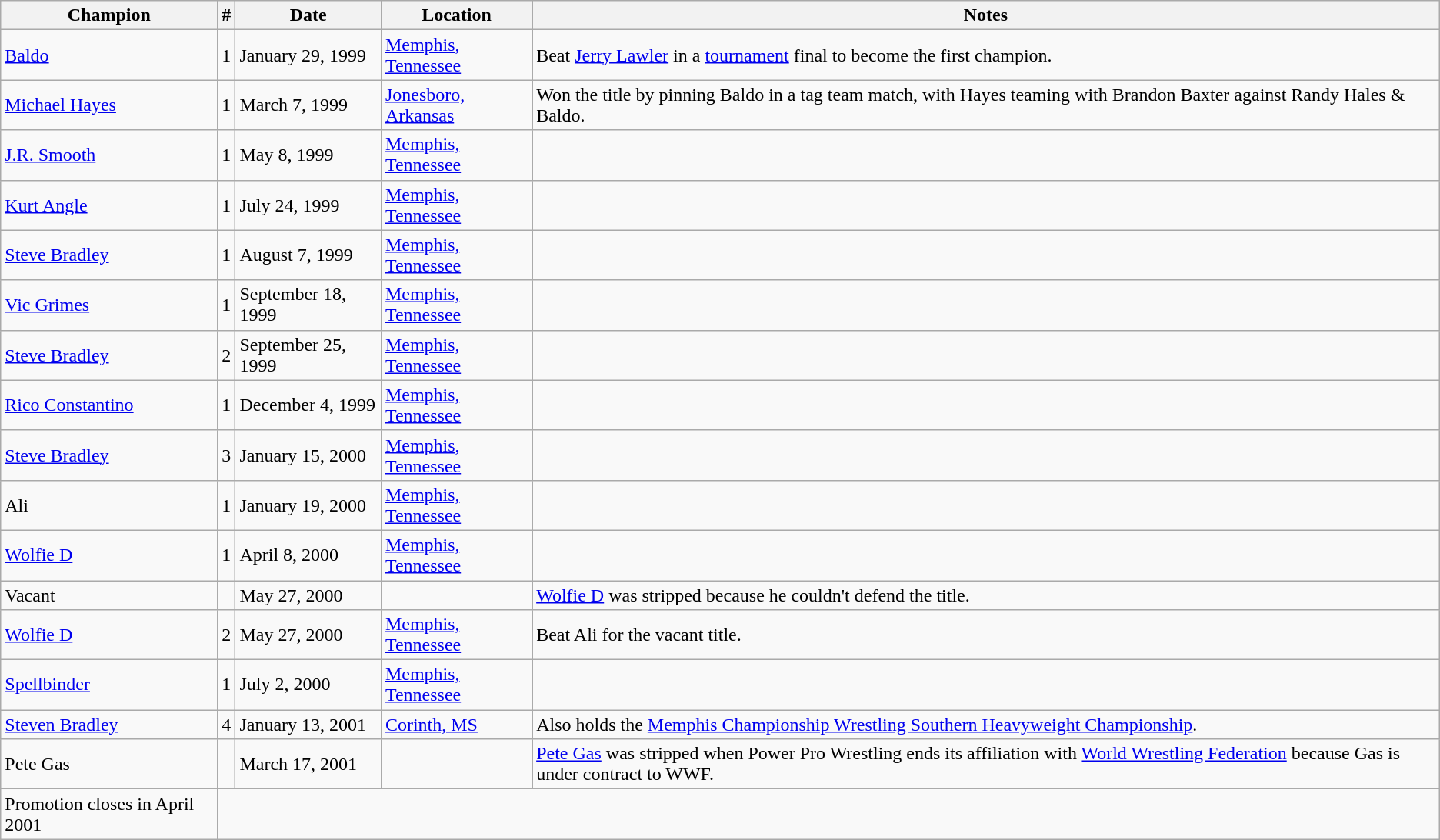<table class="wikitable">
<tr>
<th>Champion</th>
<th>#</th>
<th>Date</th>
<th>Location</th>
<th>Notes</th>
</tr>
<tr>
<td><a href='#'>Baldo</a></td>
<td>1</td>
<td>January 29, 1999</td>
<td><a href='#'>Memphis, Tennessee</a></td>
<td>Beat <a href='#'>Jerry Lawler</a> in a <a href='#'>tournament</a> final to become the first champion.</td>
</tr>
<tr>
<td><a href='#'>Michael Hayes</a></td>
<td>1</td>
<td>March 7, 1999</td>
<td><a href='#'>Jonesboro, Arkansas</a></td>
<td>Won the title by pinning Baldo in a tag team match, with Hayes teaming with Brandon Baxter against Randy Hales & Baldo.</td>
</tr>
<tr>
<td><a href='#'>J.R. Smooth</a></td>
<td>1</td>
<td>May 8, 1999</td>
<td><a href='#'>Memphis, Tennessee</a></td>
<td></td>
</tr>
<tr>
<td><a href='#'>Kurt Angle</a></td>
<td>1</td>
<td>July 24, 1999</td>
<td><a href='#'>Memphis, Tennessee</a></td>
<td></td>
</tr>
<tr>
<td><a href='#'>Steve Bradley</a></td>
<td>1</td>
<td>August 7, 1999</td>
<td><a href='#'>Memphis, Tennessee</a></td>
<td></td>
</tr>
<tr>
<td><a href='#'>Vic Grimes</a></td>
<td>1</td>
<td>September 18, 1999</td>
<td><a href='#'>Memphis, Tennessee</a></td>
<td></td>
</tr>
<tr>
<td><a href='#'>Steve Bradley</a></td>
<td>2</td>
<td>September 25, 1999</td>
<td><a href='#'>Memphis, Tennessee</a></td>
<td></td>
</tr>
<tr>
<td><a href='#'>Rico Constantino</a></td>
<td>1</td>
<td>December 4, 1999</td>
<td><a href='#'>Memphis, Tennessee</a></td>
<td></td>
</tr>
<tr>
<td><a href='#'>Steve Bradley</a></td>
<td>3</td>
<td>January 15, 2000</td>
<td><a href='#'>Memphis, Tennessee</a></td>
<td></td>
</tr>
<tr>
<td>Ali</td>
<td>1</td>
<td>January 19, 2000</td>
<td><a href='#'>Memphis, Tennessee</a></td>
<td></td>
</tr>
<tr>
<td><a href='#'>Wolfie D</a></td>
<td>1</td>
<td>April 8, 2000</td>
<td><a href='#'>Memphis, Tennessee</a></td>
<td></td>
</tr>
<tr>
<td>Vacant</td>
<td></td>
<td>May 27, 2000</td>
<td></td>
<td><a href='#'>Wolfie D</a> was stripped because he couldn't defend the title.</td>
</tr>
<tr>
<td><a href='#'>Wolfie D</a></td>
<td>2</td>
<td>May 27, 2000</td>
<td><a href='#'>Memphis, Tennessee</a></td>
<td>Beat Ali for the vacant title.</td>
</tr>
<tr>
<td><a href='#'>Spellbinder</a></td>
<td>1</td>
<td>July 2, 2000</td>
<td><a href='#'>Memphis, Tennessee</a></td>
<td></td>
</tr>
<tr>
<td><a href='#'>Steven Bradley</a></td>
<td>4</td>
<td>January 13, 2001</td>
<td><a href='#'>Corinth, MS</a></td>
<td>Also holds the <a href='#'>Memphis Championship Wrestling Southern Heavyweight Championship</a>.</td>
</tr>
<tr>
<td>Pete Gas</td>
<td></td>
<td>March 17, 2001</td>
<td></td>
<td><a href='#'>Pete Gas</a> was stripped when Power Pro Wrestling ends its affiliation with <a href='#'>World Wrestling Federation</a> because Gas is under contract to WWF.</td>
</tr>
<tr>
<td>Promotion closes in April 2001</td>
</tr>
</table>
